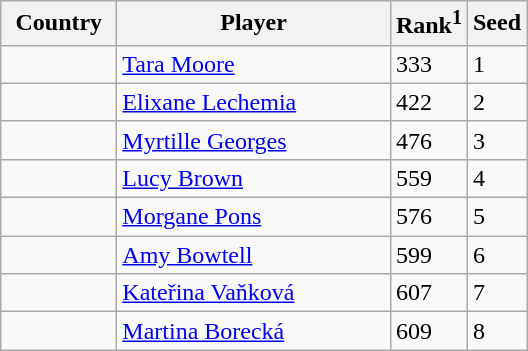<table class="sortable wikitable">
<tr>
<th width="70">Country</th>
<th width="175">Player</th>
<th>Rank<sup>1</sup></th>
<th>Seed</th>
</tr>
<tr>
<td></td>
<td><a href='#'>Tara Moore</a></td>
<td>333</td>
<td>1</td>
</tr>
<tr>
<td></td>
<td><a href='#'>Elixane Lechemia</a></td>
<td>422</td>
<td>2</td>
</tr>
<tr>
<td></td>
<td><a href='#'>Myrtille Georges</a></td>
<td>476</td>
<td>3</td>
</tr>
<tr>
<td></td>
<td><a href='#'>Lucy Brown</a></td>
<td>559</td>
<td>4</td>
</tr>
<tr>
<td></td>
<td><a href='#'>Morgane Pons</a></td>
<td>576</td>
<td>5</td>
</tr>
<tr>
<td></td>
<td><a href='#'>Amy Bowtell</a></td>
<td>599</td>
<td>6</td>
</tr>
<tr>
<td></td>
<td><a href='#'>Kateřina Vaňková</a></td>
<td>607</td>
<td>7</td>
</tr>
<tr>
<td></td>
<td><a href='#'>Martina Borecká</a></td>
<td>609</td>
<td>8</td>
</tr>
</table>
